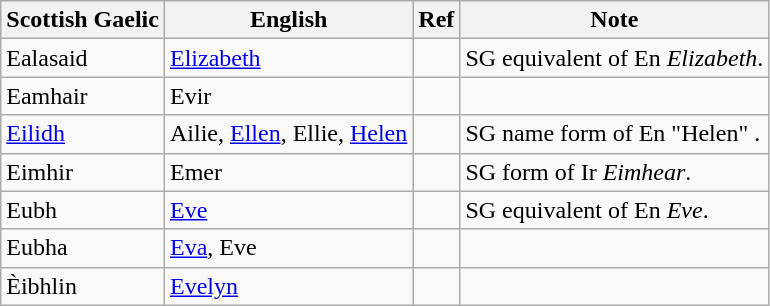<table class="wikitable sortable">
<tr>
<th><strong>Scottish Gaelic</strong></th>
<th><strong>English</strong></th>
<th><strong>Ref</strong></th>
<th><strong>Note</strong></th>
</tr>
<tr>
<td>Ealasaid</td>
<td><a href='#'>Elizabeth</a></td>
<td></td>
<td>SG equivalent of En <em>Elizabeth</em>.</td>
</tr>
<tr>
<td>Eamhair</td>
<td>Evir</td>
<td></td>
<td></td>
</tr>
<tr>
<td><a href='#'>Eilidh</a></td>
<td>Ailie, <a href='#'>Ellen</a>, Ellie, <a href='#'>Helen</a></td>
<td></td>
<td>SG name form of En "Helen" .</td>
</tr>
<tr>
<td>Eimhir</td>
<td>Emer</td>
<td></td>
<td>SG form of Ir <em>Eimhear</em>.</td>
</tr>
<tr>
<td>Eubh</td>
<td><a href='#'>Eve</a></td>
<td></td>
<td>SG equivalent of En <em>Eve</em>.</td>
</tr>
<tr>
<td>Eubha</td>
<td><a href='#'>Eva</a>, Eve</td>
<td></td>
<td></td>
</tr>
<tr>
<td>Èibhlin</td>
<td><a href='#'>Evelyn</a></td>
<td></td>
<td></td>
</tr>
</table>
